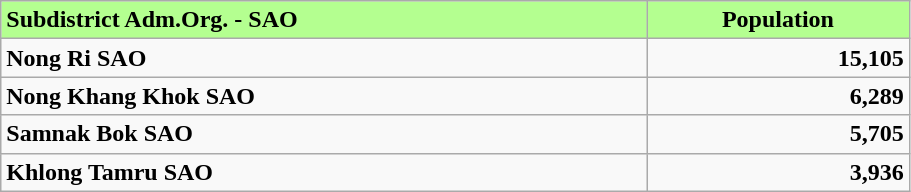<table class="wikitable" style="width:48%; display:inline-table;">
<tr>
<td style= "background: #b4ff90;"><strong>Subdistrict Adm.Org. - SAO</strong></td>
<td style= "background: #b4ff90; text-align:center;"><strong>Population</strong></td>
</tr>
<tr>
<td><strong>Nong Ri SAO</strong></td>
<td style="text-align:right;"><strong>15,105</strong></td>
</tr>
<tr>
<td><strong>Nong Khang Khok SAO</strong></td>
<td style="text-align:right;"><strong>6,289</strong></td>
</tr>
<tr>
<td><strong>Samnak Bok SAO</strong></td>
<td style="text-align:right;"><strong>5,705</strong></td>
</tr>
<tr>
<td><strong>Khlong Tamru SAO</strong></td>
<td style="text-align:right;"><strong>3,936</strong></td>
</tr>
</table>
